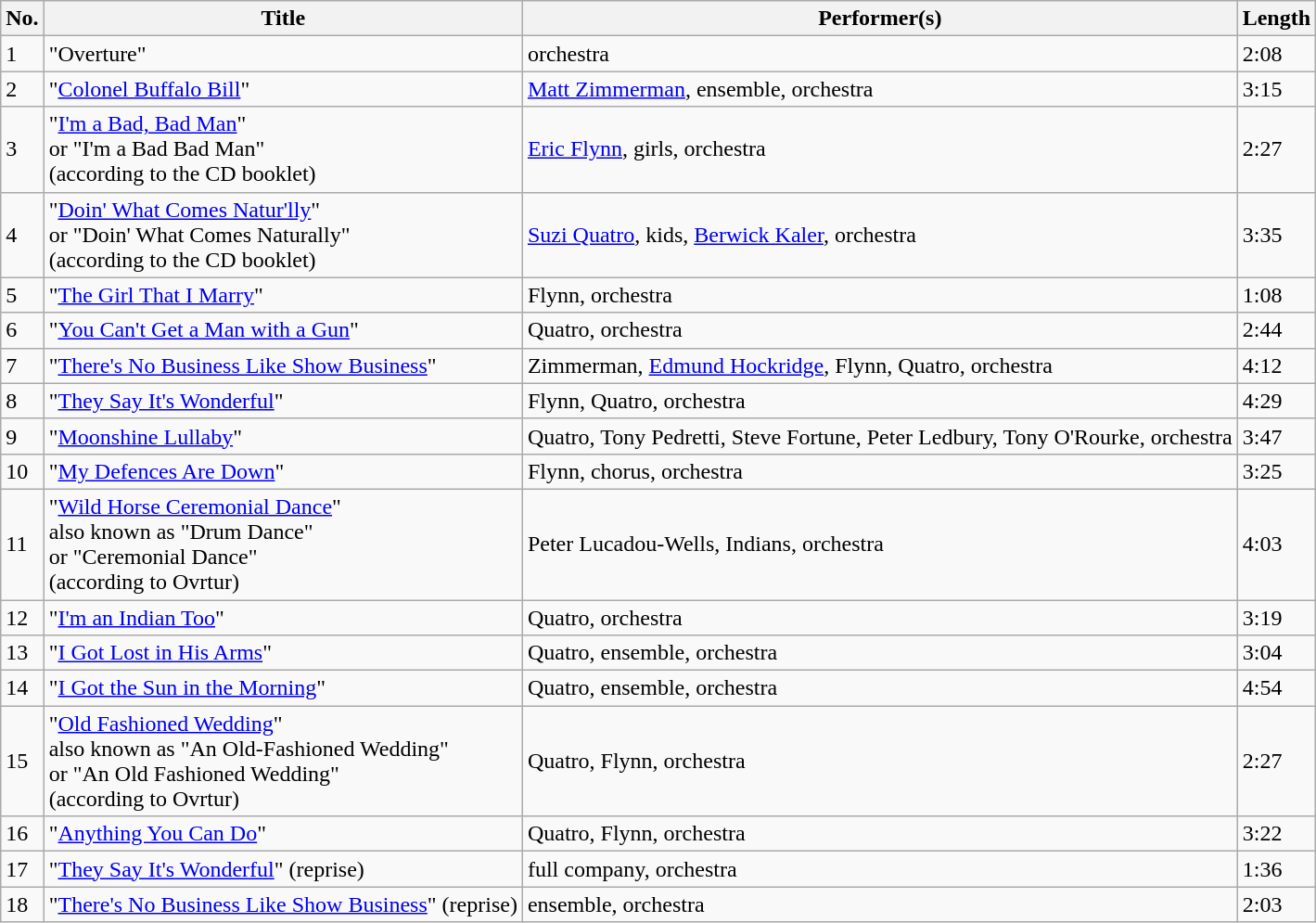<table class="wikitable">
<tr>
<th>No.</th>
<th>Title</th>
<th>Performer(s)</th>
<th>Length</th>
</tr>
<tr>
<td>1</td>
<td>"Overture"</td>
<td>orchestra</td>
<td>2:08</td>
</tr>
<tr>
<td>2</td>
<td>"<a href='#'>Colonel Buffalo Bill</a>"</td>
<td><a href='#'>Matt Zimmerman</a>, ensemble, orchestra</td>
<td>3:15</td>
</tr>
<tr>
<td>3</td>
<td>"<a href='#'>I'm a Bad, Bad Man</a>"<br>or "I'm a Bad Bad Man"<br>(according to the CD booklet)</td>
<td><a href='#'>Eric Flynn</a>, girls, orchestra</td>
<td>2:27</td>
</tr>
<tr>
<td>4</td>
<td>"<a href='#'>Doin' What Comes Natur'lly</a>"<br>or "Doin' What Comes Naturally"<br>(according to the CD booklet)</td>
<td><a href='#'>Suzi Quatro</a>, kids, <a href='#'>Berwick Kaler</a>, orchestra</td>
<td>3:35</td>
</tr>
<tr>
<td>5</td>
<td>"<a href='#'>The Girl That I Marry</a>"</td>
<td>Flynn, orchestra</td>
<td>1:08</td>
</tr>
<tr>
<td>6</td>
<td>"<a href='#'>You Can't Get a Man with a Gun</a>"</td>
<td>Quatro, orchestra</td>
<td>2:44</td>
</tr>
<tr>
<td>7</td>
<td>"<a href='#'>There's No Business Like Show Business</a>"</td>
<td>Zimmerman, <a href='#'>Edmund Hockridge</a>, Flynn, Quatro, orchestra</td>
<td>4:12</td>
</tr>
<tr>
<td>8</td>
<td>"<a href='#'>They Say It's Wonderful</a>"</td>
<td>Flynn, Quatro, orchestra</td>
<td>4:29</td>
</tr>
<tr>
<td>9</td>
<td>"<a href='#'>Moonshine Lullaby</a>"</td>
<td>Quatro, Tony Pedretti, Steve Fortune, Peter Ledbury, Tony O'Rourke, orchestra</td>
<td>3:47</td>
</tr>
<tr>
<td>10</td>
<td>"<a href='#'>My Defences Are Down</a>"</td>
<td>Flynn, chorus, orchestra</td>
<td>3:25</td>
</tr>
<tr>
<td>11</td>
<td>"<a href='#'>Wild Horse Ceremonial Dance</a>"<br>also known as "Drum Dance"<br>or "Ceremonial Dance"<br>(according to Ovrtur)</td>
<td>Peter Lucadou-Wells, Indians, orchestra</td>
<td>4:03</td>
</tr>
<tr>
<td>12</td>
<td>"<a href='#'>I'm an Indian Too</a>"</td>
<td>Quatro, orchestra</td>
<td>3:19</td>
</tr>
<tr>
<td>13</td>
<td>"<a href='#'>I Got Lost in His Arms</a>"</td>
<td>Quatro, ensemble, orchestra</td>
<td>3:04</td>
</tr>
<tr>
<td>14</td>
<td>"<a href='#'>I Got the Sun in the Morning</a>"</td>
<td>Quatro, ensemble, orchestra</td>
<td>4:54</td>
</tr>
<tr>
<td>15</td>
<td>"<a href='#'>Old Fashioned Wedding</a>"<br>also known as "An Old-Fashioned Wedding"<br>or "An Old Fashioned Wedding"<br>(according to Ovrtur)</td>
<td>Quatro, Flynn, orchestra</td>
<td>2:27</td>
</tr>
<tr>
<td>16</td>
<td>"<a href='#'>Anything You Can Do</a>"</td>
<td>Quatro, Flynn, orchestra</td>
<td>3:22</td>
</tr>
<tr>
<td>17</td>
<td>"<a href='#'>They Say It's Wonderful</a>" (reprise)</td>
<td>full company, orchestra</td>
<td>1:36</td>
</tr>
<tr>
<td>18</td>
<td>"<a href='#'>There's No Business Like Show Business</a>" (reprise)</td>
<td>ensemble, orchestra</td>
<td>2:03</td>
</tr>
</table>
